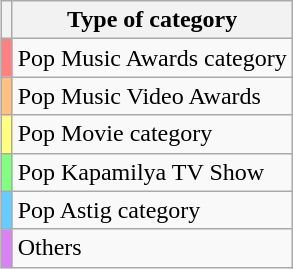<table class="wikitable" style="float: right; margin: 0 0 1em 1em">
<tr>
<th></th>
<th>Type of category</th>
</tr>
<tr>
<td style="background:#ff8080;"></td>
<td>Pop Music Awards category</td>
</tr>
<tr>
<td style="background:#ffc080;"></td>
<td>Pop Music Video Awards</td>
</tr>
<tr>
<td style="background:#ffff80;"></td>
<td>Pop Movie category</td>
</tr>
<tr>
<td style="background:#80ff80;"></td>
<td>Pop Kapamilya TV Show</td>
</tr>
<tr>
<td style="background:#6cf;"></td>
<td>Pop Astig category</td>
</tr>
<tr>
<td style="background:#DA81F5;"></td>
<td>Others</td>
</tr>
</table>
